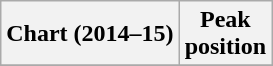<table class="wikitable sortable plainrowheaders" style="text-align:center;">
<tr>
<th>Chart (2014–15)</th>
<th>Peak<br>position</th>
</tr>
<tr>
</tr>
</table>
